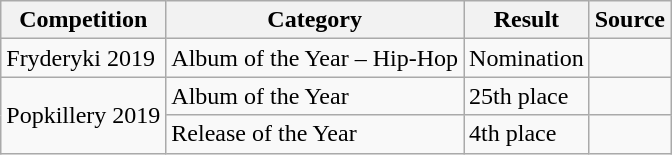<table class="wikitable">
<tr>
<th>Competition</th>
<th>Category</th>
<th>Result</th>
<th>Source</th>
</tr>
<tr>
<td>Fryderyki 2019</td>
<td>Album of the Year – Hip-Hop</td>
<td>Nomination</td>
<td></td>
</tr>
<tr>
<td rowspan="2">Popkillery 2019</td>
<td>Album of the Year</td>
<td>25th place</td>
<td></td>
</tr>
<tr>
<td>Release of the Year</td>
<td>4th place</td>
<td></td>
</tr>
</table>
